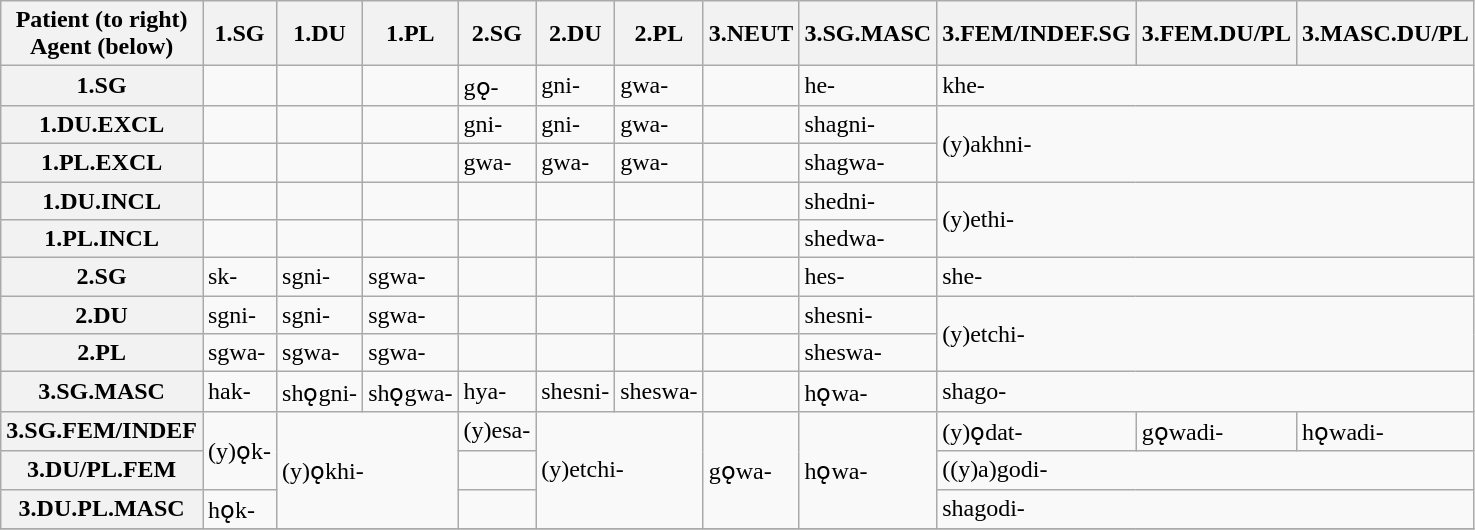<table class="wikitable">
<tr>
<th>Patient (to right)<br>Agent (below)</th>
<th>1.SG</th>
<th>1.DU</th>
<th>1.PL</th>
<th>2.SG</th>
<th>2.DU</th>
<th>2.PL</th>
<th>3.NEUT</th>
<th>3.SG.MASC</th>
<th>3.FEM/INDEF.SG</th>
<th>3.FEM.DU/PL</th>
<th>3.MASC.DU/PL</th>
</tr>
<tr>
<th>1.SG</th>
<td></td>
<td></td>
<td></td>
<td>gǫ-</td>
<td>gni-</td>
<td>gwa-</td>
<td></td>
<td>he-</td>
<td colspan="3">khe-</td>
</tr>
<tr>
<th>1.DU.EXCL</th>
<td></td>
<td></td>
<td></td>
<td>gni-</td>
<td>gni-</td>
<td>gwa-</td>
<td></td>
<td>shagni-</td>
<td colspan="3" rowspan="2">(y)akhni-</td>
</tr>
<tr>
<th>1.PL.EXCL</th>
<td></td>
<td></td>
<td></td>
<td>gwa-</td>
<td>gwa-</td>
<td>gwa-</td>
<td></td>
<td>shagwa-</td>
</tr>
<tr>
<th>1.DU.INCL</th>
<td></td>
<td></td>
<td></td>
<td></td>
<td></td>
<td></td>
<td></td>
<td>shedni-</td>
<td colspan="3" rowspan="2">(y)ethi-</td>
</tr>
<tr>
<th>1.PL.INCL</th>
<td></td>
<td></td>
<td></td>
<td></td>
<td></td>
<td></td>
<td></td>
<td>shedwa-</td>
</tr>
<tr>
<th>2.SG</th>
<td>sk-</td>
<td>sgni-</td>
<td>sgwa-</td>
<td></td>
<td></td>
<td></td>
<td></td>
<td>hes-</td>
<td colspan="3">she-</td>
</tr>
<tr>
<th>2.DU</th>
<td>sgni-</td>
<td>sgni-</td>
<td>sgwa-</td>
<td></td>
<td></td>
<td></td>
<td></td>
<td>shesni-</td>
<td colspan="3" rowspan="2">(y)etchi-</td>
</tr>
<tr>
<th>2.PL</th>
<td>sgwa-</td>
<td>sgwa-</td>
<td>sgwa-</td>
<td></td>
<td></td>
<td></td>
<td></td>
<td>sheswa-</td>
</tr>
<tr>
<th>3.SG.MASC</th>
<td>hak-</td>
<td>shǫgni-</td>
<td>shǫgwa-</td>
<td>hya-</td>
<td>shesni-</td>
<td>sheswa-</td>
<td></td>
<td>hǫwa-</td>
<td colspan="3">shago-</td>
</tr>
<tr>
<th>3.SG.FEM/INDEF</th>
<td rowspan="2">(y)ǫk-</td>
<td colspan="2" rowspan="3">(y)ǫkhi-</td>
<td>(y)esa-</td>
<td colspan="2" rowspan="3">(y)etchi-</td>
<td rowspan="3">gǫwa-</td>
<td rowspan="3">hǫwa-</td>
<td>(y)ǫdat-</td>
<td>gǫwadi-</td>
<td>hǫwadi-</td>
</tr>
<tr>
<th>3.DU/PL.FEM</th>
<td></td>
<td colspan="3">((y)a)godi-</td>
</tr>
<tr>
<th>3.DU.PL.MASC</th>
<td>hǫk-</td>
<td></td>
<td colspan="3">shagodi-</td>
</tr>
<tr>
</tr>
</table>
